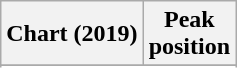<table class="wikitable sortable plainrowheaders">
<tr>
<th>Chart (2019)</th>
<th>Peak<br>position</th>
</tr>
<tr>
</tr>
<tr>
</tr>
</table>
